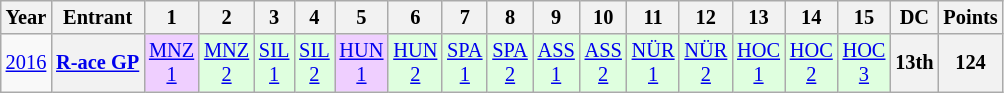<table class="wikitable" style="text-align:center; font-size:85%">
<tr>
<th>Year</th>
<th>Entrant</th>
<th>1</th>
<th>2</th>
<th>3</th>
<th>4</th>
<th>5</th>
<th>6</th>
<th>7</th>
<th>8</th>
<th>9</th>
<th>10</th>
<th>11</th>
<th>12</th>
<th>13</th>
<th>14</th>
<th>15</th>
<th>DC</th>
<th>Points</th>
</tr>
<tr>
<td><a href='#'>2016</a></td>
<th nowrap><a href='#'>R-ace GP</a></th>
<td style="background:#efcfff;"><a href='#'>MNZ<br>1</a><br></td>
<td style="background:#dfffdf;"><a href='#'>MNZ<br>2</a><br></td>
<td style="background:#dfffdf;"><a href='#'>SIL<br>1</a><br></td>
<td style="background:#dfffdf;"><a href='#'>SIL<br>2</a><br></td>
<td style="background:#efcfff;"><a href='#'>HUN<br>1</a><br></td>
<td style="background:#dfffdf;"><a href='#'>HUN<br>2</a><br></td>
<td style="background:#dfffdf;"><a href='#'>SPA<br>1</a><br></td>
<td style="background:#dfffdf;"><a href='#'>SPA<br>2</a><br></td>
<td style="background:#dfffdf;"><a href='#'>ASS<br>1</a><br></td>
<td style="background:#dfffdf;"><a href='#'>ASS<br>2</a><br></td>
<td style="background:#dfffdf;"><a href='#'>NÜR<br>1</a><br></td>
<td style="background:#dfffdf;"><a href='#'>NÜR<br>2</a><br></td>
<td style="background:#dfffdf;"><a href='#'>HOC<br>1</a><br></td>
<td style="background:#dfffdf;"><a href='#'>HOC<br>2</a><br></td>
<td style="background:#dfffdf;"><a href='#'>HOC<br>3</a><br></td>
<th>13th</th>
<th>124</th>
</tr>
</table>
